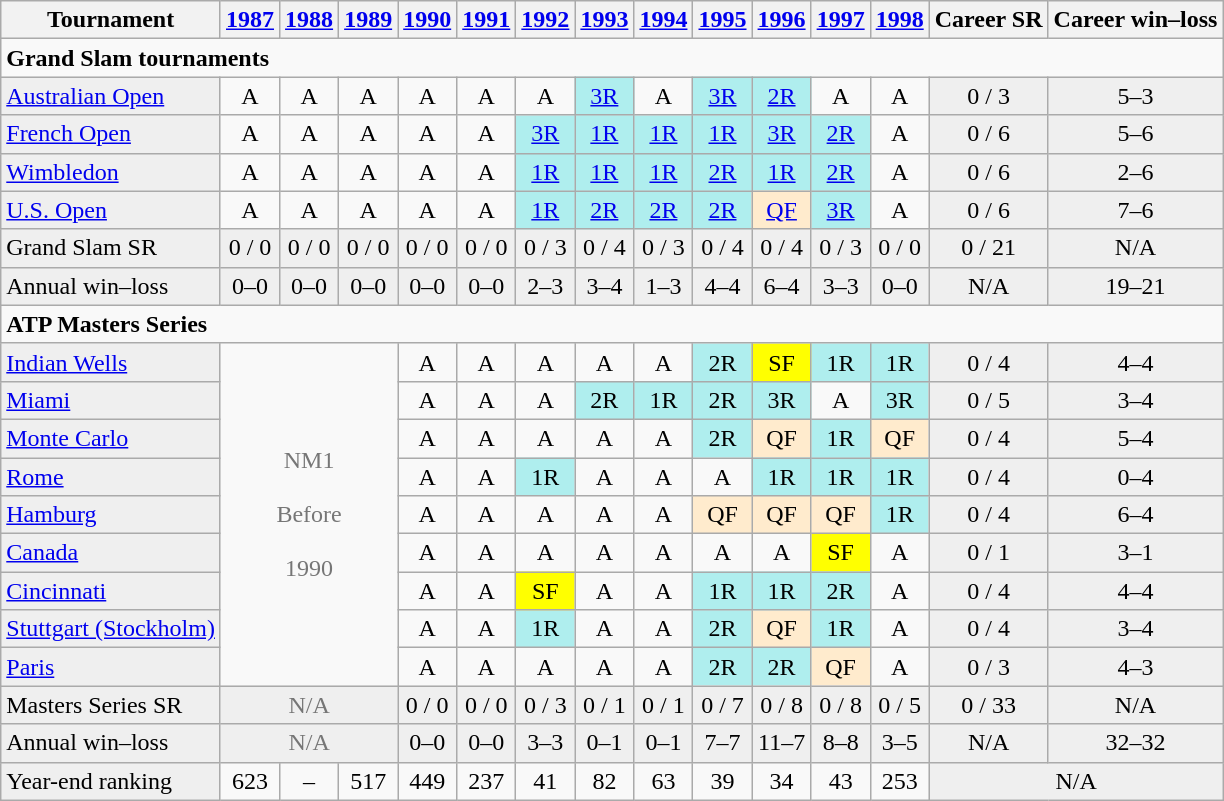<table class="wikitable">
<tr>
<th>Tournament</th>
<th><a href='#'>1987</a></th>
<th><a href='#'>1988</a></th>
<th><a href='#'>1989</a></th>
<th><a href='#'>1990</a></th>
<th><a href='#'>1991</a></th>
<th><a href='#'>1992</a></th>
<th><a href='#'>1993</a></th>
<th><a href='#'>1994</a></th>
<th><a href='#'>1995</a></th>
<th><a href='#'>1996</a></th>
<th><a href='#'>1997</a></th>
<th><a href='#'>1998</a></th>
<th>Career SR</th>
<th>Career win–loss</th>
</tr>
<tr>
<td colspan="15"><strong>Grand Slam tournaments</strong></td>
</tr>
<tr>
<td bgcolor="#efefef"><a href='#'>Australian Open</a></td>
<td align="center">A</td>
<td align="center">A</td>
<td align="center">A</td>
<td align="center">A</td>
<td align="center">A</td>
<td align="center">A</td>
<td align="center" style="background:#afeeee;"><a href='#'>3R</a></td>
<td align="center">A</td>
<td align="center" style="background:#afeeee;"><a href='#'>3R</a></td>
<td align="center" style="background:#afeeee;"><a href='#'>2R</a></td>
<td align="center">A</td>
<td align="center">A</td>
<td align="center" style="background:#EFEFEF;">0 / 3</td>
<td align="center" style="background:#EFEFEF;">5–3</td>
</tr>
<tr>
<td bgcolor="#efefef"><a href='#'>French Open</a></td>
<td align="center">A</td>
<td align="center">A</td>
<td align="center">A</td>
<td align="center">A</td>
<td align="center">A</td>
<td align="center" style="background:#afeeee;"><a href='#'>3R</a></td>
<td align="center" style="background:#afeeee;"><a href='#'>1R</a></td>
<td align="center" style="background:#afeeee;"><a href='#'>1R</a></td>
<td align="center" style="background:#afeeee;"><a href='#'>1R</a></td>
<td align="center" style="background:#afeeee;"><a href='#'>3R</a></td>
<td align="center" style="background:#afeeee;"><a href='#'>2R</a></td>
<td align="center">A</td>
<td align="center" style="background:#EFEFEF;">0 / 6</td>
<td align="center" style="background:#EFEFEF;">5–6</td>
</tr>
<tr>
<td bgcolor="#efefef"><a href='#'>Wimbledon</a></td>
<td align="center">A</td>
<td align="center">A</td>
<td align="center">A</td>
<td align="center">A</td>
<td align="center">A</td>
<td align="center" style="background:#afeeee;"><a href='#'>1R</a></td>
<td align="center" style="background:#afeeee;"><a href='#'>1R</a></td>
<td align="center" style="background:#afeeee;"><a href='#'>1R</a></td>
<td align="center" style="background:#afeeee;"><a href='#'>2R</a></td>
<td align="center" style="background:#afeeee;"><a href='#'>1R</a></td>
<td align="center" style="background:#afeeee;"><a href='#'>2R</a></td>
<td align="center">A</td>
<td align="center" style="background:#EFEFEF;">0 / 6</td>
<td align="center" style="background:#EFEFEF;">2–6</td>
</tr>
<tr>
<td bgcolor="#efefef"><a href='#'>U.S. Open</a></td>
<td align="center">A</td>
<td align="center">A</td>
<td align="center">A</td>
<td align="center">A</td>
<td align="center">A</td>
<td align="center" style="background:#afeeee;"><a href='#'>1R</a></td>
<td align="center" style="background:#afeeee;"><a href='#'>2R</a></td>
<td align="center" style="background:#afeeee;"><a href='#'>2R</a></td>
<td align="center" style="background:#afeeee;"><a href='#'>2R</a></td>
<td align="center" style="background:#ffebcd;"><a href='#'>QF</a></td>
<td align="center" style="background:#afeeee;"><a href='#'>3R</a></td>
<td align="center">A</td>
<td align="center" style="background:#EFEFEF;">0 / 6</td>
<td align="center" style="background:#EFEFEF;">7–6</td>
</tr>
<tr bgcolor="#efefef">
<td>Grand Slam SR</td>
<td align="center">0 / 0</td>
<td align="center">0 / 0</td>
<td align="center">0 / 0</td>
<td align="center">0 / 0</td>
<td align="center">0 / 0</td>
<td align="center">0 / 3</td>
<td align="center">0 / 4</td>
<td align="center">0 / 3</td>
<td align="center">0 / 4</td>
<td align="center">0 / 4</td>
<td align="center">0 / 3</td>
<td align="center">0 / 0</td>
<td align="center">0 / 21</td>
<td align="center" style="background:#EFEFEF;">N/A</td>
</tr>
<tr>
<td style="background:#EFEFEF;">Annual win–loss</td>
<td align="center" style="background:#EFEFEF;">0–0</td>
<td align="center" style="background:#EFEFEF;">0–0</td>
<td align="center" style="background:#EFEFEF;">0–0</td>
<td align="center" style="background:#EFEFEF;">0–0</td>
<td align="center" style="background:#EFEFEF;">0–0</td>
<td align="center" style="background:#EFEFEF;">2–3</td>
<td align="center" style="background:#EFEFEF;">3–4</td>
<td align="center" style="background:#EFEFEF;">1–3</td>
<td align="center" style="background:#EFEFEF;">4–4</td>
<td align="center" style="background:#EFEFEF;">6–4</td>
<td align="center" style="background:#EFEFEF;">3–3</td>
<td align="center" style="background:#EFEFEF;">0–0</td>
<td align="center" style="background:#EFEFEF;">N/A</td>
<td align="center" style="background:#EFEFEF;">19–21</td>
</tr>
<tr>
<td colspan="16"><strong>ATP Masters Series</strong></td>
</tr>
<tr>
<td style="background:#EFEFEF;"><a href='#'>Indian Wells</a></td>
<td align="center" colspan="3" rowspan="9" style="color:#767676;">NM1<br><br>Before<br><br>1990</td>
<td align="center">A</td>
<td align="center">A</td>
<td align="center">A</td>
<td align="center">A</td>
<td align="center">A</td>
<td align="center" style="background:#afeeee;">2R</td>
<td align="center" style="background:yellow;">SF</td>
<td align="center" style="background:#afeeee;">1R</td>
<td align="center" style="background:#afeeee;">1R</td>
<td align="center" style="background:#EFEFEF;">0 / 4</td>
<td align="center" style="background:#EFEFEF;">4–4</td>
</tr>
<tr>
<td style="background:#EFEFEF;"><a href='#'>Miami</a></td>
<td align="center">A</td>
<td align="center">A</td>
<td align="center">A</td>
<td align="center" style="background:#afeeee;">2R</td>
<td align="center" style="background:#afeeee;">1R</td>
<td align="center" style="background:#afeeee;">2R</td>
<td align="center" style="background:#afeeee;">3R</td>
<td align="center">A</td>
<td align="center" style="background:#afeeee;">3R</td>
<td align="center" style="background:#EFEFEF;">0 / 5</td>
<td align="center" style="background:#EFEFEF;">3–4</td>
</tr>
<tr>
<td style="background:#EFEFEF;"><a href='#'>Monte Carlo</a></td>
<td align="center">A</td>
<td align="center">A</td>
<td align="center">A</td>
<td align="center">A</td>
<td align="center">A</td>
<td align="center" style="background:#afeeee;">2R</td>
<td align="center" style="background:#ffebcd;">QF</td>
<td align="center" style="background:#afeeee;">1R</td>
<td align="center" style="background:#ffebcd;">QF</td>
<td align="center" style="background:#EFEFEF;">0 / 4</td>
<td align="center" style="background:#EFEFEF;">5–4</td>
</tr>
<tr>
<td style="background:#EFEFEF;"><a href='#'>Rome</a></td>
<td align="center">A</td>
<td align="center">A</td>
<td align="center" style="background:#afeeee;">1R</td>
<td align="center">A</td>
<td align="center">A</td>
<td align="center">A</td>
<td align="center" style="background:#afeeee;">1R</td>
<td align="center" style="background:#afeeee;">1R</td>
<td align="center" style="background:#afeeee;">1R</td>
<td align="center" style="background:#EFEFEF;">0 / 4</td>
<td align="center" style="background:#EFEFEF;">0–4</td>
</tr>
<tr>
<td style="background:#EFEFEF;"><a href='#'>Hamburg</a></td>
<td align="center">A</td>
<td align="center">A</td>
<td align="center">A</td>
<td align="center">A</td>
<td align="center">A</td>
<td align="center" style="background:#ffebcd;">QF</td>
<td align="center" style="background:#ffebcd;">QF</td>
<td align="center" style="background:#ffebcd;">QF</td>
<td align="center" style="background:#afeeee;">1R</td>
<td align="center" style="background:#EFEFEF;">0 / 4</td>
<td align="center" style="background:#EFEFEF;">6–4</td>
</tr>
<tr>
<td style="background:#EFEFEF;"><a href='#'>Canada</a></td>
<td align="center">A</td>
<td align="center">A</td>
<td align="center">A</td>
<td align="center">A</td>
<td align="center">A</td>
<td align="center">A</td>
<td align="center">A</td>
<td align="center" style="background:yellow;">SF</td>
<td align="center">A</td>
<td align="center" style="background:#EFEFEF;">0 / 1</td>
<td align="center" style="background:#EFEFEF;">3–1</td>
</tr>
<tr>
<td style="background:#EFEFEF;"><a href='#'>Cincinnati</a></td>
<td align="center">A</td>
<td align="center">A</td>
<td align="center" style="background:yellow;">SF</td>
<td align="center">A</td>
<td align="center">A</td>
<td align="center" style="background:#afeeee;">1R</td>
<td align="center" style="background:#afeeee;">1R</td>
<td align="center" style="background:#afeeee;">2R</td>
<td align="center">A</td>
<td align="center" style="background:#EFEFEF;">0 / 4</td>
<td align="center" style="background:#EFEFEF;">4–4</td>
</tr>
<tr>
<td style="background:#EFEFEF;"><a href='#'>Stuttgart (Stockholm)</a></td>
<td align="center">A</td>
<td align="center">A</td>
<td align="center" style="background:#afeeee;">1R</td>
<td align="center">A</td>
<td align="center">A</td>
<td align="center" style="background:#afeeee;">2R</td>
<td align="center" style="background:#ffebcd;">QF</td>
<td align="center" style="background:#afeeee;">1R</td>
<td align="center">A</td>
<td align="center" style="background:#EFEFEF;">0 / 4</td>
<td align="center" style="background:#EFEFEF;">3–4</td>
</tr>
<tr>
<td style="background:#EFEFEF;"><a href='#'>Paris</a></td>
<td align="center">A</td>
<td align="center">A</td>
<td align="center">A</td>
<td align="center">A</td>
<td align="center">A</td>
<td align="center" style="background:#afeeee;">2R</td>
<td align="center" style="background:#afeeee;">2R</td>
<td align="center" style="background:#ffebcd;">QF</td>
<td align="center">A</td>
<td align="center" style="background:#EFEFEF;">0 / 3</td>
<td align="center" style="background:#EFEFEF;">4–3</td>
</tr>
<tr bgcolor="#efefef">
<td>Masters Series SR</td>
<td align="center" colspan="3" style="color:#767676;">N/A</td>
<td align="center">0 / 0</td>
<td align="center">0 / 0</td>
<td align="center">0 / 3</td>
<td align="center">0 / 1</td>
<td align="center">0 / 1</td>
<td align="center">0 / 7</td>
<td align="center">0 / 8</td>
<td align="center">0 / 8</td>
<td align="center">0 / 5</td>
<td align="center">0 / 33</td>
<td align="center" style="background:#EFEFEF;">N/A</td>
</tr>
<tr bgcolor="#efefef">
<td style="background:#EFEFEF;">Annual win–loss</td>
<td align="center" colspan="3" style="color:#767676;">N/A</td>
<td align="center" style="background:#EFEFEF;">0–0</td>
<td align="center" style="background:#EFEFEF;">0–0</td>
<td align="center" style="background:#EFEFEF;">3–3</td>
<td align="center" style="background:#EFEFEF;">0–1</td>
<td align="center" style="background:#EFEFEF;">0–1</td>
<td align="center" style="background:#EFEFEF;">7–7</td>
<td align="center" style="background:#EFEFEF;">11–7</td>
<td align="center" style="background:#EFEFEF;">8–8</td>
<td align="center" style="background:#EFEFEF;">3–5</td>
<td align="center" style="background:#EFEFEF;">N/A</td>
<td align="center" style="background:#EFEFEF;">32–32</td>
</tr>
<tr>
<td style="background:#EFEFEF;">Year-end ranking</td>
<td align="center">623</td>
<td align="center">–</td>
<td align="center">517</td>
<td align="center">449</td>
<td align="center">237</td>
<td align="center">41</td>
<td align="center">82</td>
<td align="center">63</td>
<td align="center">39</td>
<td align="center">34</td>
<td align="center">43</td>
<td align="center">253</td>
<td colspan=2 align="center" style="background:#EFEFEF;">N/A</td>
</tr>
</table>
